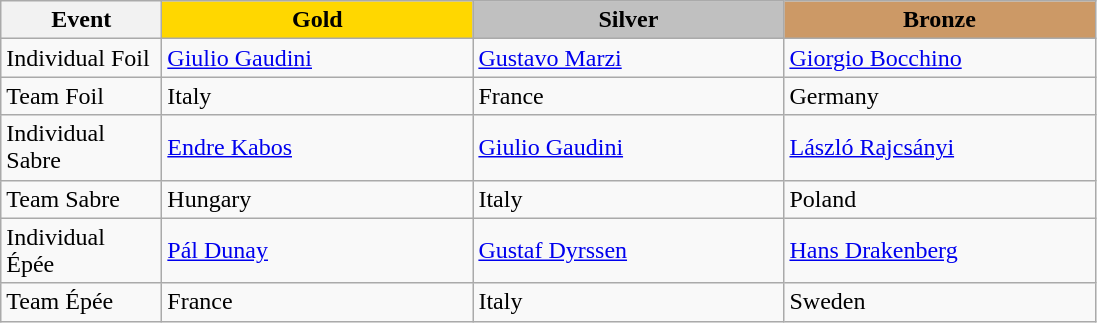<table class="wikitable">
<tr>
<th width="100">Event</th>
<th style="background-color:gold;" width="200"> Gold</th>
<th style="background-color:silver;" width="200"> Silver</th>
<th style="background-color:#CC9966;" width="200"> Bronze</th>
</tr>
<tr>
<td>Individual Foil</td>
<td> <a href='#'>Giulio Gaudini</a></td>
<td> <a href='#'>Gustavo Marzi</a></td>
<td> <a href='#'>Giorgio Bocchino</a></td>
</tr>
<tr>
<td>Team Foil</td>
<td> Italy</td>
<td> France</td>
<td> Germany</td>
</tr>
<tr>
<td>Individual Sabre</td>
<td> <a href='#'>Endre Kabos</a></td>
<td> <a href='#'>Giulio Gaudini</a></td>
<td> <a href='#'>László Rajcsányi</a></td>
</tr>
<tr>
<td>Team Sabre</td>
<td> Hungary</td>
<td> Italy</td>
<td> Poland</td>
</tr>
<tr>
<td>Individual Épée</td>
<td> <a href='#'>Pál Dunay</a></td>
<td> <a href='#'>Gustaf Dyrssen</a></td>
<td> <a href='#'>Hans Drakenberg</a></td>
</tr>
<tr>
<td>Team Épée</td>
<td> France</td>
<td> Italy</td>
<td> Sweden</td>
</tr>
</table>
